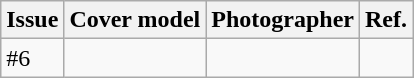<table class="sortable wikitable">
<tr>
<th>Issue</th>
<th>Cover model</th>
<th>Photographer</th>
<th>Ref.</th>
</tr>
<tr>
<td>#6</td>
<td></td>
<td></td>
<td></td>
</tr>
</table>
